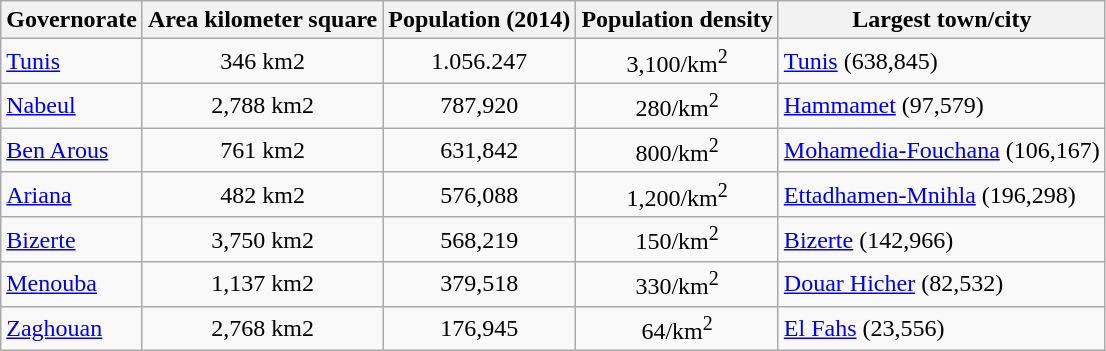<table class="wikitable">
<tr>
<th>Governorate</th>
<th>Area kilometer square</th>
<th>Population (2014)</th>
<th>Population density</th>
<th>Largest town/city</th>
</tr>
<tr>
<td><a href='#'>Tunis</a></td>
<td align="center">346 km2</td>
<td align="center">1.056.247</td>
<td align="center">3,100/km<sup>2</sup></td>
<td><a href='#'>Tunis</a> (638,845)</td>
</tr>
<tr>
<td><a href='#'>Nabeul</a></td>
<td align="center">2,788 km2</td>
<td align="center">787,920</td>
<td align="center">280/km<sup>2</sup></td>
<td><a href='#'>Hammamet</a> (97,579)</td>
</tr>
<tr>
<td><a href='#'>Ben Arous</a></td>
<td align="center">761 km2</td>
<td align="center">631,842</td>
<td align="center">800/km<sup>2</sup></td>
<td><a href='#'>Mohamedia-Fouchana</a> (106,167)</td>
</tr>
<tr>
<td><a href='#'>Ariana</a></td>
<td align="center">482 km2</td>
<td align="center">576,088</td>
<td align="center">1,200/km<sup>2</sup></td>
<td><a href='#'>Ettadhamen-Mnihla</a> (196,298)</td>
</tr>
<tr>
<td><a href='#'>Bizerte</a></td>
<td align="center">3,750 km2</td>
<td align="center">568,219</td>
<td align="center">150/km<sup>2</sup></td>
<td><a href='#'>Bizerte</a> (142,966)</td>
</tr>
<tr>
<td><a href='#'>Menouba</a></td>
<td align="center">1,137 km2</td>
<td align="center">379,518</td>
<td align="center">330/km<sup>2</sup></td>
<td><a href='#'>Douar Hicher</a> (82,532)</td>
</tr>
<tr>
<td><a href='#'>Zaghouan</a></td>
<td align="center">2,768 km2</td>
<td align="center">176,945</td>
<td align="center">64/km<sup>2</sup></td>
<td><a href='#'>El Fahs</a> (23,556)</td>
</tr>
</table>
